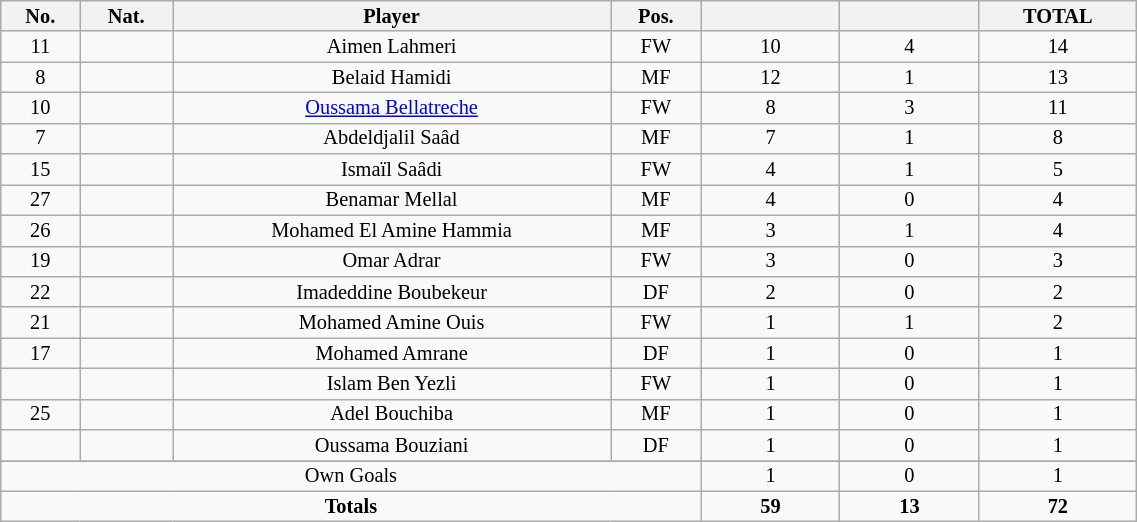<table class="wikitable sortable alternance"  style="font-size:85%; text-align:center; line-height:14px; width:60%;">
<tr>
<th width=10>No.</th>
<th width=10>Nat.</th>
<th width=140>Player</th>
<th width=10>Pos.</th>
<th width=40></th>
<th width=40></th>
<th width=10>TOTAL</th>
</tr>
<tr>
<td>11</td>
<td></td>
<td>Aimen Lahmeri</td>
<td>FW</td>
<td>10</td>
<td>4</td>
<td>14</td>
</tr>
<tr>
<td>8</td>
<td></td>
<td>Belaid Hamidi</td>
<td>MF</td>
<td>12</td>
<td>1</td>
<td>13</td>
</tr>
<tr>
<td>10</td>
<td></td>
<td><a href='#'>Oussama Bellatreche</a></td>
<td>FW</td>
<td>8</td>
<td>3</td>
<td>11</td>
</tr>
<tr>
<td>7</td>
<td></td>
<td>Abdeldjalil Saâd</td>
<td>MF</td>
<td>7</td>
<td>1</td>
<td>8</td>
</tr>
<tr>
<td>15</td>
<td></td>
<td>Ismaïl Saâdi</td>
<td>FW</td>
<td>4</td>
<td>1</td>
<td>5</td>
</tr>
<tr>
<td>27</td>
<td></td>
<td>Benamar Mellal</td>
<td>MF</td>
<td>4</td>
<td>0</td>
<td>4</td>
</tr>
<tr>
<td>26</td>
<td></td>
<td>Mohamed El Amine Hammia</td>
<td>MF</td>
<td>3</td>
<td>1</td>
<td>4</td>
</tr>
<tr>
<td>19</td>
<td></td>
<td>Omar Adrar</td>
<td>FW</td>
<td>3</td>
<td>0</td>
<td>3</td>
</tr>
<tr>
<td>22</td>
<td></td>
<td>Imadeddine Boubekeur</td>
<td>DF</td>
<td>2</td>
<td>0</td>
<td>2</td>
</tr>
<tr>
<td>21</td>
<td></td>
<td>Mohamed Amine Ouis</td>
<td>FW</td>
<td>1</td>
<td>1</td>
<td>2</td>
</tr>
<tr>
<td>17</td>
<td></td>
<td>Mohamed Amrane</td>
<td>DF</td>
<td>1</td>
<td>0</td>
<td>1</td>
</tr>
<tr>
<td></td>
<td></td>
<td>Islam Ben Yezli</td>
<td>FW</td>
<td>1</td>
<td>0</td>
<td>1</td>
</tr>
<tr>
<td>25</td>
<td></td>
<td>Adel Bouchiba</td>
<td>MF</td>
<td>1</td>
<td>0</td>
<td>1</td>
</tr>
<tr>
<td></td>
<td></td>
<td>Oussama Bouziani</td>
<td>DF</td>
<td>1</td>
<td>0</td>
<td>1</td>
</tr>
<tr>
</tr>
<tr class="sortbottom">
<td colspan="4">Own Goals</td>
<td>1</td>
<td>0</td>
<td>1</td>
</tr>
<tr class="sortbottom">
<td colspan="4"><strong>Totals</strong></td>
<td><strong>59</strong></td>
<td><strong>13</strong></td>
<td><strong>72</strong></td>
</tr>
</table>
